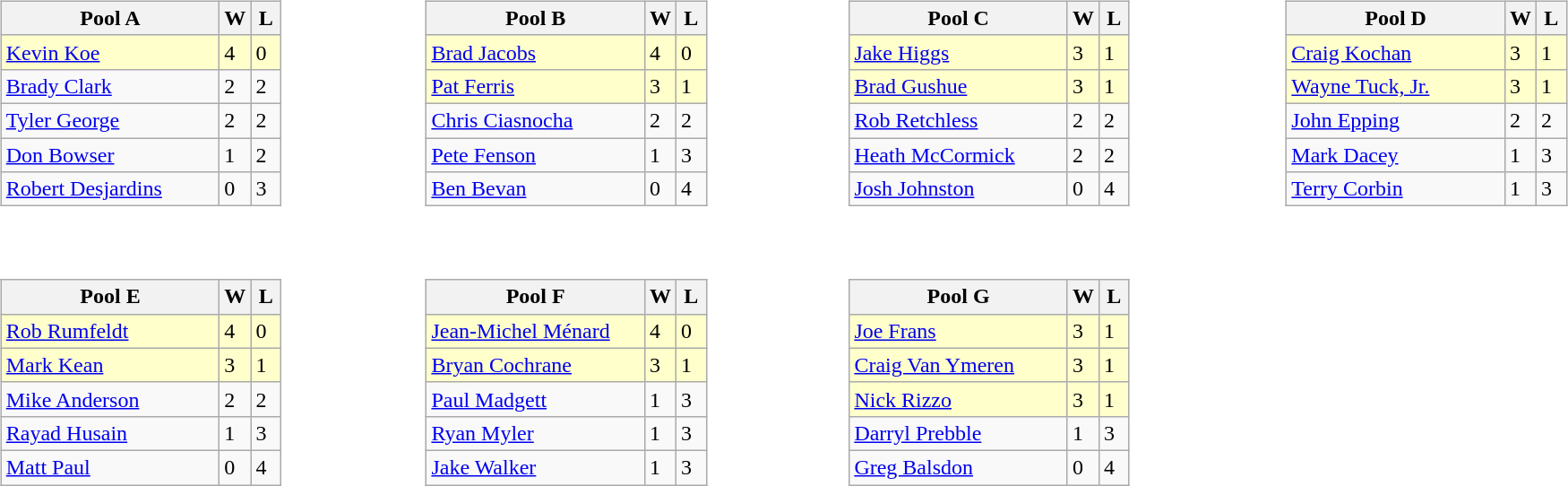<table>
<tr>
<td width=10% valign="top"><br><table class="wikitable">
<tr>
<th width=155>Pool A</th>
<th width=15>W</th>
<th width=15>L</th>
</tr>
<tr bgcolor=#ffffcc>
<td> <a href='#'>Kevin Koe</a></td>
<td>4</td>
<td>0</td>
</tr>
<tr>
<td> <a href='#'>Brady Clark</a></td>
<td>2</td>
<td>2</td>
</tr>
<tr>
<td> <a href='#'>Tyler George</a></td>
<td>2</td>
<td>2</td>
</tr>
<tr>
<td> <a href='#'>Don Bowser</a></td>
<td>1</td>
<td>2</td>
</tr>
<tr>
<td> <a href='#'>Robert Desjardins</a></td>
<td>0</td>
<td>3</td>
</tr>
</table>
</td>
<td width=10% valign="top"><br><table class="wikitable">
<tr>
<th width=155>Pool B</th>
<th width=15>W</th>
<th width=15>L</th>
</tr>
<tr bgcolor=#ffffcc>
<td> <a href='#'>Brad Jacobs</a></td>
<td>4</td>
<td>0</td>
</tr>
<tr bgcolor=#ffffcc>
<td> <a href='#'>Pat Ferris</a></td>
<td>3</td>
<td>1</td>
</tr>
<tr>
<td> <a href='#'>Chris Ciasnocha</a></td>
<td>2</td>
<td>2</td>
</tr>
<tr>
<td> <a href='#'>Pete Fenson</a></td>
<td>1</td>
<td>3</td>
</tr>
<tr>
<td> <a href='#'>Ben Bevan</a></td>
<td>0</td>
<td>4</td>
</tr>
</table>
</td>
<td width=10% valign="top"><br><table class="wikitable">
<tr>
<th width=155>Pool C</th>
<th width=15>W</th>
<th width=15>L</th>
</tr>
<tr bgcolor=#ffffcc>
<td> <a href='#'>Jake Higgs</a></td>
<td>3</td>
<td>1</td>
</tr>
<tr bgcolor=#ffffcc>
<td> <a href='#'>Brad Gushue</a></td>
<td>3</td>
<td>1</td>
</tr>
<tr>
<td> <a href='#'>Rob Retchless</a></td>
<td>2</td>
<td>2</td>
</tr>
<tr>
<td> <a href='#'>Heath McCormick</a></td>
<td>2</td>
<td>2</td>
</tr>
<tr>
<td> <a href='#'>Josh Johnston</a></td>
<td>0</td>
<td>4</td>
</tr>
</table>
</td>
<td width=10% valign="top"><br><table class="wikitable">
<tr>
<th width=155>Pool D</th>
<th width=15>W</th>
<th width=15>L</th>
</tr>
<tr bgcolor=#ffffcc>
<td> <a href='#'>Craig Kochan</a></td>
<td>3</td>
<td>1</td>
</tr>
<tr bgcolor=#ffffcc>
<td> <a href='#'>Wayne Tuck, Jr.</a></td>
<td>3</td>
<td>1</td>
</tr>
<tr>
<td> <a href='#'>John Epping</a></td>
<td>2</td>
<td>2</td>
</tr>
<tr>
<td> <a href='#'>Mark Dacey</a></td>
<td>1</td>
<td>3</td>
</tr>
<tr>
<td> <a href='#'>Terry Corbin</a></td>
<td>1</td>
<td>3</td>
</tr>
</table>
</td>
</tr>
<tr>
<td width=10% valign="top"><br><table class="wikitable">
<tr>
<th width=155>Pool E</th>
<th width=15>W</th>
<th width=15>L</th>
</tr>
<tr bgcolor=#ffffcc>
<td> <a href='#'>Rob Rumfeldt</a></td>
<td>4</td>
<td>0</td>
</tr>
<tr bgcolor=#ffffcc>
<td> <a href='#'>Mark Kean</a></td>
<td>3</td>
<td>1</td>
</tr>
<tr>
<td> <a href='#'>Mike Anderson</a></td>
<td>2</td>
<td>2</td>
</tr>
<tr>
<td> <a href='#'>Rayad Husain</a></td>
<td>1</td>
<td>3</td>
</tr>
<tr>
<td> <a href='#'>Matt Paul</a></td>
<td>0</td>
<td>4</td>
</tr>
</table>
</td>
<td width=10% valign="top"><br><table class="wikitable">
<tr>
<th width=155>Pool F</th>
<th width=15>W</th>
<th width=15>L</th>
</tr>
<tr bgcolor=#ffffcc>
<td> <a href='#'>Jean-Michel Ménard</a></td>
<td>4</td>
<td>0</td>
</tr>
<tr bgcolor=#ffffcc>
<td> <a href='#'>Bryan Cochrane</a></td>
<td>3</td>
<td>1</td>
</tr>
<tr>
<td> <a href='#'>Paul Madgett</a></td>
<td>1</td>
<td>3</td>
</tr>
<tr>
<td> <a href='#'>Ryan Myler</a></td>
<td>1</td>
<td>3</td>
</tr>
<tr>
<td> <a href='#'>Jake Walker</a></td>
<td>1</td>
<td>3</td>
</tr>
</table>
</td>
<td width=10% valign="top"><br><table class="wikitable">
<tr>
<th width=155>Pool G</th>
<th width=15>W</th>
<th width=15>L</th>
</tr>
<tr bgcolor=#ffffcc>
<td> <a href='#'>Joe Frans</a></td>
<td>3</td>
<td>1</td>
</tr>
<tr bgcolor=#ffffcc>
<td> <a href='#'>Craig Van Ymeren</a></td>
<td>3</td>
<td>1</td>
</tr>
<tr bgcolor=#ffffcc>
<td> <a href='#'>Nick Rizzo</a></td>
<td>3</td>
<td>1</td>
</tr>
<tr>
<td> <a href='#'>Darryl Prebble</a></td>
<td>1</td>
<td>3</td>
</tr>
<tr>
<td> <a href='#'>Greg Balsdon</a></td>
<td>0</td>
<td>4</td>
</tr>
</table>
</td>
</tr>
</table>
